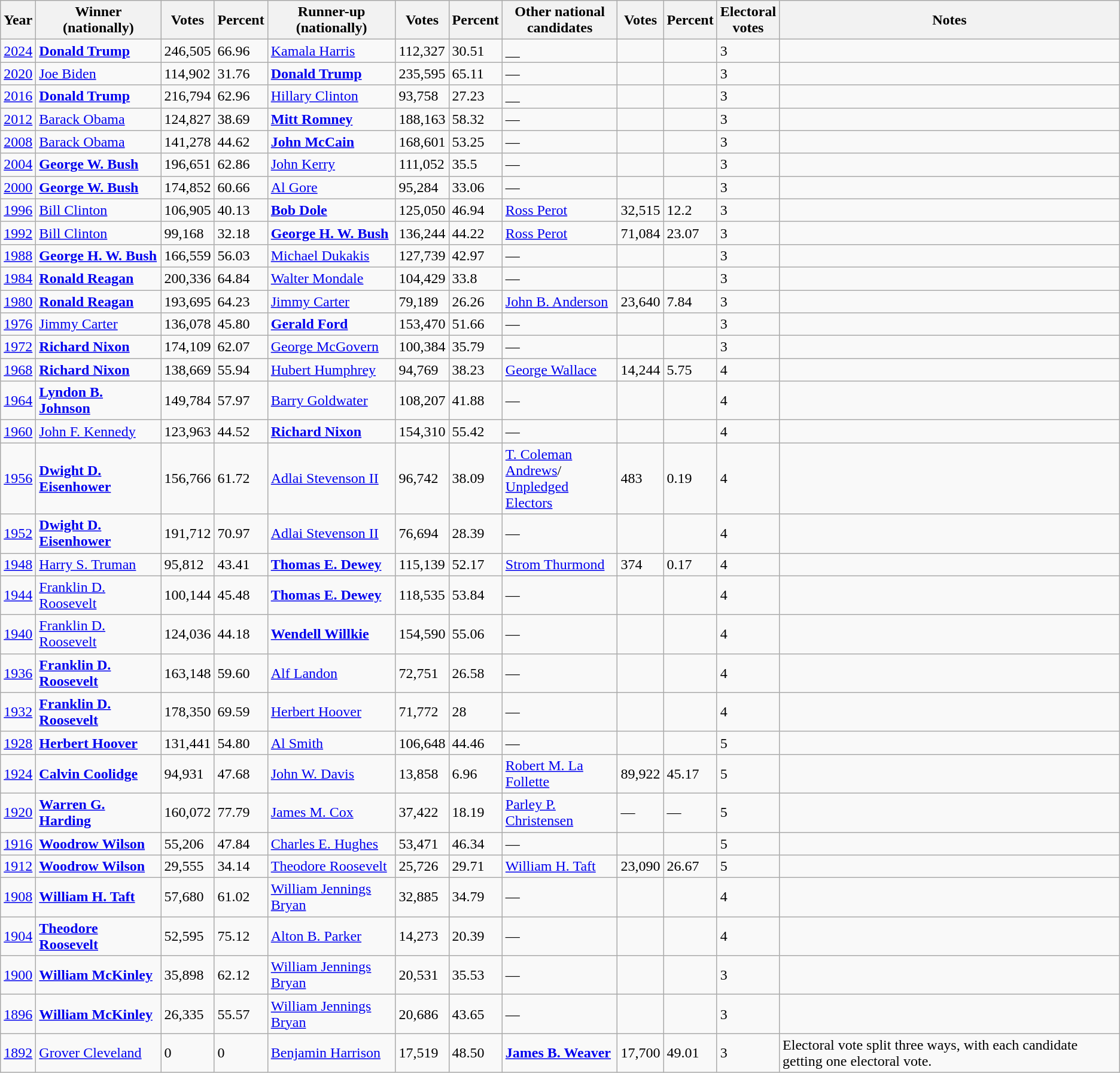<table class="wikitable sortable">
<tr>
<th data-sort-type="number">Year</th>
<th>Winner (nationally)</th>
<th data-sort-type="number">Votes</th>
<th data-sort-type="number">Percent</th>
<th>Runner-up (nationally)</th>
<th data-sort-type="number">Votes</th>
<th data-sort-type="number">Percent</th>
<th>Other national<br>candidates</th>
<th data-sort-type="number">Votes</th>
<th data-sort-type="number">Percent</th>
<th data-sort-type="number">Electoral<br>votes</th>
<th class="unsortable">Notes</th>
</tr>
<tr>
<td><a href='#'>2024</a></td>
<td><strong><a href='#'>Donald Trump</a></strong></td>
<td>246,505</td>
<td>66.96</td>
<td><a href='#'>Kamala Harris</a></td>
<td>112,327</td>
<td>30.51</td>
<td>__</td>
<td></td>
<td></td>
<td>3</td>
<td></td>
</tr>
<tr>
<td><a href='#'>2020</a></td>
<td><a href='#'>Joe Biden</a></td>
<td>114,902</td>
<td>31.76</td>
<td><strong><a href='#'>Donald Trump</a></strong></td>
<td>235,595</td>
<td>65.11</td>
<td>—</td>
<td></td>
<td></td>
<td>3</td>
<td></td>
</tr>
<tr>
<td><a href='#'>2016</a></td>
<td><strong><a href='#'>Donald Trump</a></strong></td>
<td>216,794</td>
<td>62.96</td>
<td><a href='#'>Hillary Clinton</a></td>
<td>93,758</td>
<td>27.23</td>
<td>__</td>
<td></td>
<td></td>
<td>3</td>
<td></td>
</tr>
<tr>
<td><a href='#'>2012</a></td>
<td><a href='#'>Barack Obama</a></td>
<td>124,827</td>
<td>38.69</td>
<td><strong><a href='#'>Mitt Romney</a></strong></td>
<td>188,163</td>
<td>58.32</td>
<td>—</td>
<td></td>
<td></td>
<td>3</td>
<td></td>
</tr>
<tr>
<td><a href='#'>2008</a></td>
<td><a href='#'>Barack Obama</a></td>
<td>141,278</td>
<td>44.62</td>
<td><strong><a href='#'>John McCain</a></strong></td>
<td>168,601</td>
<td>53.25</td>
<td>—</td>
<td></td>
<td></td>
<td>3</td>
<td></td>
</tr>
<tr>
<td><a href='#'>2004</a></td>
<td><strong><a href='#'>George W. Bush</a></strong></td>
<td>196,651</td>
<td>62.86</td>
<td><a href='#'>John Kerry</a></td>
<td>111,052</td>
<td>35.5</td>
<td>—</td>
<td></td>
<td></td>
<td>3</td>
<td></td>
</tr>
<tr>
<td><a href='#'>2000</a></td>
<td><strong><a href='#'>George W. Bush</a></strong></td>
<td>174,852</td>
<td>60.66</td>
<td><a href='#'>Al Gore</a></td>
<td>95,284</td>
<td>33.06</td>
<td>—</td>
<td></td>
<td></td>
<td>3</td>
<td></td>
</tr>
<tr>
<td><a href='#'>1996</a></td>
<td><a href='#'>Bill Clinton</a></td>
<td>106,905</td>
<td>40.13</td>
<td><strong><a href='#'>Bob Dole</a></strong></td>
<td>125,050</td>
<td>46.94</td>
<td><a href='#'>Ross Perot</a></td>
<td>32,515</td>
<td>12.2</td>
<td>3</td>
<td></td>
</tr>
<tr>
<td><a href='#'>1992</a></td>
<td><a href='#'>Bill Clinton</a></td>
<td>99,168</td>
<td>32.18</td>
<td><strong><a href='#'>George H. W. Bush</a></strong></td>
<td>136,244</td>
<td>44.22</td>
<td><a href='#'>Ross Perot</a></td>
<td>71,084</td>
<td>23.07</td>
<td>3</td>
<td></td>
</tr>
<tr>
<td><a href='#'>1988</a></td>
<td><strong><a href='#'>George H. W. Bush</a></strong></td>
<td>166,559</td>
<td>56.03</td>
<td><a href='#'>Michael Dukakis</a></td>
<td>127,739</td>
<td>42.97</td>
<td>—</td>
<td></td>
<td></td>
<td>3</td>
<td></td>
</tr>
<tr>
<td><a href='#'>1984</a></td>
<td><strong><a href='#'>Ronald Reagan</a></strong></td>
<td>200,336</td>
<td>64.84</td>
<td><a href='#'>Walter Mondale</a></td>
<td>104,429</td>
<td>33.8</td>
<td>—</td>
<td></td>
<td></td>
<td>3</td>
<td></td>
</tr>
<tr>
<td><a href='#'>1980</a></td>
<td><strong><a href='#'>Ronald Reagan</a></strong></td>
<td>193,695</td>
<td>64.23</td>
<td><a href='#'>Jimmy Carter</a></td>
<td>79,189</td>
<td>26.26</td>
<td><a href='#'>John B. Anderson</a></td>
<td>23,640</td>
<td>7.84</td>
<td>3</td>
<td></td>
</tr>
<tr>
<td><a href='#'>1976</a></td>
<td><a href='#'>Jimmy Carter</a></td>
<td>136,078</td>
<td>45.80</td>
<td><strong><a href='#'>Gerald Ford</a></strong></td>
<td>153,470</td>
<td>51.66</td>
<td>—</td>
<td></td>
<td></td>
<td>3</td>
<td></td>
</tr>
<tr>
<td><a href='#'>1972</a></td>
<td><strong><a href='#'>Richard Nixon</a></strong></td>
<td>174,109</td>
<td>62.07</td>
<td><a href='#'>George McGovern</a></td>
<td>100,384</td>
<td>35.79</td>
<td>—</td>
<td></td>
<td></td>
<td>3</td>
<td></td>
</tr>
<tr>
<td><a href='#'>1968</a></td>
<td><strong><a href='#'>Richard Nixon</a></strong></td>
<td>138,669</td>
<td>55.94</td>
<td><a href='#'>Hubert Humphrey</a></td>
<td>94,769</td>
<td>38.23</td>
<td><a href='#'>George Wallace</a></td>
<td>14,244</td>
<td>5.75</td>
<td>4</td>
<td></td>
</tr>
<tr>
<td><a href='#'>1964</a></td>
<td><strong><a href='#'>Lyndon B. Johnson</a></strong></td>
<td>149,784</td>
<td>57.97</td>
<td><a href='#'>Barry Goldwater</a></td>
<td>108,207</td>
<td>41.88</td>
<td>—</td>
<td></td>
<td></td>
<td>4</td>
<td></td>
</tr>
<tr>
<td><a href='#'>1960</a></td>
<td><a href='#'>John F. Kennedy</a></td>
<td>123,963</td>
<td>44.52</td>
<td><strong><a href='#'>Richard Nixon</a></strong></td>
<td>154,310</td>
<td>55.42</td>
<td>—</td>
<td></td>
<td></td>
<td>4</td>
<td></td>
</tr>
<tr>
<td><a href='#'>1956</a></td>
<td><strong><a href='#'>Dwight D. Eisenhower</a></strong></td>
<td>156,766</td>
<td>61.72</td>
<td><a href='#'>Adlai Stevenson II</a></td>
<td>96,742</td>
<td>38.09</td>
<td><a href='#'>T. Coleman Andrews</a>/<br><a href='#'>Unpledged Electors</a></td>
<td>483</td>
<td>0.19</td>
<td>4</td>
<td></td>
</tr>
<tr>
<td><a href='#'>1952</a></td>
<td><strong><a href='#'>Dwight D. Eisenhower</a></strong></td>
<td>191,712</td>
<td>70.97</td>
<td><a href='#'>Adlai Stevenson II</a></td>
<td>76,694</td>
<td>28.39</td>
<td>—</td>
<td></td>
<td></td>
<td>4</td>
<td></td>
</tr>
<tr>
<td><a href='#'>1948</a></td>
<td><a href='#'>Harry S. Truman</a></td>
<td>95,812</td>
<td>43.41</td>
<td><strong><a href='#'>Thomas E. Dewey</a></strong></td>
<td>115,139</td>
<td>52.17</td>
<td><a href='#'>Strom Thurmond</a></td>
<td>374</td>
<td>0.17</td>
<td>4</td>
<td></td>
</tr>
<tr>
<td><a href='#'>1944</a></td>
<td><a href='#'>Franklin D. Roosevelt</a></td>
<td>100,144</td>
<td>45.48</td>
<td><strong><a href='#'>Thomas E. Dewey</a></strong></td>
<td>118,535</td>
<td>53.84</td>
<td>—</td>
<td></td>
<td></td>
<td>4</td>
<td></td>
</tr>
<tr>
<td><a href='#'>1940</a></td>
<td><a href='#'>Franklin D. Roosevelt</a></td>
<td>124,036</td>
<td>44.18</td>
<td><strong><a href='#'>Wendell Willkie</a></strong></td>
<td>154,590</td>
<td>55.06</td>
<td>—</td>
<td></td>
<td></td>
<td>4</td>
<td></td>
</tr>
<tr>
<td><a href='#'>1936</a></td>
<td><strong><a href='#'>Franklin D. Roosevelt</a></strong></td>
<td>163,148</td>
<td>59.60</td>
<td><a href='#'>Alf Landon</a></td>
<td>72,751</td>
<td>26.58</td>
<td>—</td>
<td></td>
<td></td>
<td>4</td>
<td></td>
</tr>
<tr>
<td><a href='#'>1932</a></td>
<td><strong><a href='#'>Franklin D. Roosevelt</a></strong></td>
<td>178,350</td>
<td>69.59</td>
<td><a href='#'>Herbert Hoover</a></td>
<td>71,772</td>
<td>28</td>
<td>—</td>
<td></td>
<td></td>
<td>4</td>
<td></td>
</tr>
<tr>
<td><a href='#'>1928</a></td>
<td><strong><a href='#'>Herbert Hoover</a></strong></td>
<td>131,441</td>
<td>54.80</td>
<td><a href='#'>Al Smith</a></td>
<td>106,648</td>
<td>44.46</td>
<td>—</td>
<td></td>
<td></td>
<td>5</td>
<td></td>
</tr>
<tr>
<td><a href='#'>1924</a></td>
<td><strong><a href='#'>Calvin Coolidge</a></strong></td>
<td>94,931</td>
<td>47.68</td>
<td><a href='#'>John W. Davis</a></td>
<td>13,858</td>
<td>6.96</td>
<td><a href='#'>Robert M. La Follette</a></td>
<td>89,922</td>
<td>45.17</td>
<td>5</td>
<td></td>
</tr>
<tr>
<td><a href='#'>1920</a></td>
<td><strong><a href='#'>Warren G. Harding</a></strong></td>
<td>160,072</td>
<td>77.79</td>
<td><a href='#'>James M. Cox</a></td>
<td>37,422</td>
<td>18.19</td>
<td><a href='#'>Parley P. Christensen</a></td>
<td>—</td>
<td>—</td>
<td>5</td>
<td></td>
</tr>
<tr>
<td><a href='#'>1916</a></td>
<td><strong><a href='#'>Woodrow Wilson</a></strong></td>
<td>55,206</td>
<td>47.84</td>
<td><a href='#'>Charles E. Hughes</a></td>
<td>53,471</td>
<td>46.34</td>
<td>—</td>
<td></td>
<td></td>
<td>5</td>
<td></td>
</tr>
<tr>
<td><a href='#'>1912</a></td>
<td><strong><a href='#'>Woodrow Wilson</a></strong></td>
<td>29,555</td>
<td>34.14</td>
<td><a href='#'>Theodore Roosevelt</a></td>
<td>25,726</td>
<td>29.71</td>
<td><a href='#'>William H. Taft</a></td>
<td>23,090</td>
<td>26.67</td>
<td>5</td>
<td></td>
</tr>
<tr>
<td><a href='#'>1908</a></td>
<td><strong><a href='#'>William H. Taft</a></strong></td>
<td>57,680</td>
<td>61.02</td>
<td><a href='#'>William Jennings Bryan</a></td>
<td>32,885</td>
<td>34.79</td>
<td>—</td>
<td></td>
<td></td>
<td>4</td>
<td></td>
</tr>
<tr>
<td><a href='#'>1904</a></td>
<td><strong><a href='#'>Theodore Roosevelt</a></strong></td>
<td>52,595</td>
<td>75.12</td>
<td><a href='#'>Alton B. Parker</a></td>
<td>14,273</td>
<td>20.39</td>
<td>—</td>
<td></td>
<td></td>
<td>4</td>
<td></td>
</tr>
<tr>
<td><a href='#'>1900</a></td>
<td><strong><a href='#'>William McKinley</a></strong></td>
<td>35,898</td>
<td>62.12</td>
<td><a href='#'>William Jennings Bryan</a></td>
<td>20,531</td>
<td>35.53</td>
<td>—</td>
<td></td>
<td></td>
<td>3</td>
<td></td>
</tr>
<tr>
<td><a href='#'>1896</a></td>
<td><strong><a href='#'>William McKinley</a></strong></td>
<td>26,335</td>
<td>55.57</td>
<td><a href='#'>William Jennings Bryan</a></td>
<td>20,686</td>
<td>43.65</td>
<td>—</td>
<td></td>
<td></td>
<td>3</td>
<td></td>
</tr>
<tr>
<td><a href='#'>1892</a></td>
<td><a href='#'>Grover Cleveland</a></td>
<td>0</td>
<td>0</td>
<td><a href='#'>Benjamin Harrison</a></td>
<td>17,519</td>
<td>48.50</td>
<td><strong><a href='#'>James B. Weaver</a></strong></td>
<td>17,700</td>
<td>49.01</td>
<td>3</td>
<td>Electoral vote split three ways, with each candidate getting one electoral vote.</td>
</tr>
</table>
